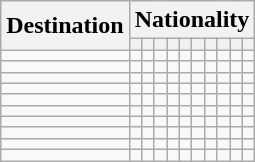<table class="wikitable">
<tr>
<th rowspan="2">Destination</th>
<th colspan="10">Nationality</th>
</tr>
<tr>
<th></th>
<th></th>
<th></th>
<th></th>
<th></th>
<th></th>
<th></th>
<th></th>
<th></th>
<th></th>
</tr>
<tr>
<td></td>
<td></td>
<td></td>
<td></td>
<td></td>
<td></td>
<td></td>
<td></td>
<td></td>
<td></td>
<td></td>
</tr>
<tr>
<td></td>
<td></td>
<td></td>
<td></td>
<td></td>
<td></td>
<td></td>
<td></td>
<td></td>
<td></td>
<td></td>
</tr>
<tr>
<td></td>
<td></td>
<td></td>
<td></td>
<td></td>
<td></td>
<td></td>
<td></td>
<td></td>
<td></td>
<td></td>
</tr>
<tr>
<td></td>
<td></td>
<td></td>
<td></td>
<td></td>
<td></td>
<td></td>
<td></td>
<td></td>
<td></td>
<td></td>
</tr>
<tr>
<td></td>
<td></td>
<td></td>
<td></td>
<td></td>
<td></td>
<td></td>
<td></td>
<td></td>
<td></td>
<td></td>
</tr>
<tr>
<td></td>
<td></td>
<td></td>
<td></td>
<td></td>
<td></td>
<td></td>
<td></td>
<td></td>
<td></td>
<td></td>
</tr>
<tr>
<td></td>
<td></td>
<td></td>
<td></td>
<td></td>
<td></td>
<td></td>
<td></td>
<td></td>
<td></td>
<td></td>
</tr>
<tr>
<td></td>
<td></td>
<td></td>
<td></td>
<td></td>
<td></td>
<td></td>
<td></td>
<td></td>
<td></td>
<td></td>
</tr>
<tr>
<td></td>
<td></td>
<td></td>
<td></td>
<td></td>
<td></td>
<td></td>
<td></td>
<td></td>
<td></td>
<td></td>
</tr>
<tr>
<td></td>
<td></td>
<td></td>
<td></td>
<td></td>
<td></td>
<td></td>
<td></td>
<td></td>
<td></td>
<td></td>
</tr>
</table>
